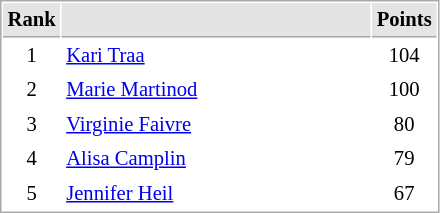<table cellspacing="1" cellpadding="3" style="border:1px solid #AAAAAA;font-size:86%">
<tr bgcolor="#E4E4E4">
<th style="border-bottom:1px solid #AAAAAA" width=10>Rank</th>
<th style="border-bottom:1px solid #AAAAAA" width=200></th>
<th style="border-bottom:1px solid #AAAAAA" width=20>Points</th>
</tr>
<tr>
<td align="center">1</td>
<td> <a href='#'>Kari Traa</a></td>
<td align=center>104</td>
</tr>
<tr>
<td align="center">2</td>
<td> <a href='#'>Marie Martinod</a></td>
<td align=center>100</td>
</tr>
<tr>
<td align="center">3</td>
<td> <a href='#'>Virginie Faivre</a></td>
<td align=center>80</td>
</tr>
<tr>
<td align="center">4</td>
<td> <a href='#'>Alisa Camplin</a></td>
<td align=center>79</td>
</tr>
<tr>
<td align="center">5</td>
<td> <a href='#'>Jennifer Heil</a></td>
<td align=center>67</td>
</tr>
</table>
